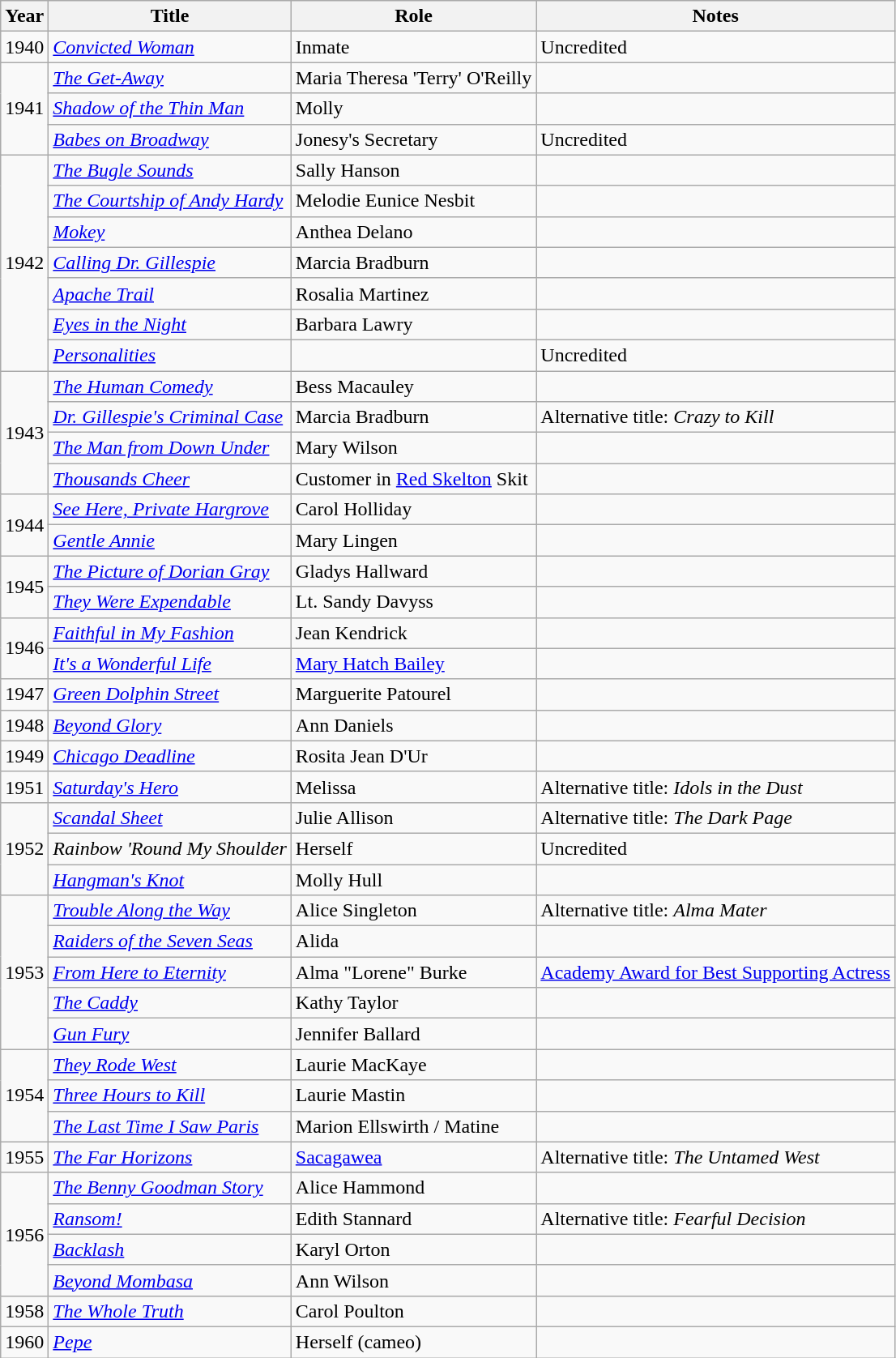<table class="wikitable">
<tr>
<th>Year</th>
<th>Title</th>
<th>Role</th>
<th>Notes</th>
</tr>
<tr>
<td>1940</td>
<td><em><a href='#'>Convicted Woman</a></em></td>
<td>Inmate</td>
<td>Uncredited</td>
</tr>
<tr>
<td rowspan=3>1941</td>
<td><em><a href='#'>The Get-Away</a></em></td>
<td>Maria Theresa 'Terry' O'Reilly</td>
<td></td>
</tr>
<tr>
<td><em><a href='#'>Shadow of the Thin Man</a></em></td>
<td>Molly</td>
<td></td>
</tr>
<tr>
<td><em><a href='#'>Babes on Broadway</a></em></td>
<td>Jonesy's Secretary</td>
<td>Uncredited</td>
</tr>
<tr>
<td rowspan=7>1942</td>
<td><em><a href='#'>The Bugle Sounds</a></em></td>
<td>Sally Hanson</td>
<td></td>
</tr>
<tr>
<td><em><a href='#'>The Courtship of Andy Hardy</a></em></td>
<td>Melodie Eunice Nesbit</td>
<td></td>
</tr>
<tr>
<td><em><a href='#'>Mokey</a></em></td>
<td>Anthea Delano</td>
<td></td>
</tr>
<tr>
<td><em><a href='#'>Calling Dr. Gillespie</a></em></td>
<td>Marcia Bradburn</td>
<td></td>
</tr>
<tr>
<td><em><a href='#'>Apache Trail</a></em></td>
<td>Rosalia Martinez</td>
<td></td>
</tr>
<tr>
<td><em><a href='#'>Eyes in the Night</a></em></td>
<td>Barbara Lawry</td>
<td></td>
</tr>
<tr>
<td><em><a href='#'>Personalities</a></em></td>
<td></td>
<td>Uncredited</td>
</tr>
<tr>
<td rowspan=4>1943</td>
<td><em><a href='#'>The Human Comedy</a></em></td>
<td>Bess Macauley</td>
<td></td>
</tr>
<tr>
<td><em><a href='#'>Dr. Gillespie's Criminal Case</a></em></td>
<td>Marcia Bradburn</td>
<td>Alternative title: <em>Crazy to Kill</em></td>
</tr>
<tr>
<td><em><a href='#'>The Man from Down Under</a></em></td>
<td>Mary Wilson</td>
<td></td>
</tr>
<tr>
<td><em><a href='#'>Thousands Cheer</a></em></td>
<td>Customer in <a href='#'>Red Skelton</a> Skit</td>
<td></td>
</tr>
<tr>
<td rowspan=2>1944</td>
<td><em><a href='#'>See Here, Private Hargrove</a></em></td>
<td>Carol Holliday</td>
<td></td>
</tr>
<tr>
<td><em><a href='#'>Gentle Annie</a></em></td>
<td>Mary Lingen</td>
<td></td>
</tr>
<tr>
<td rowspan=2>1945</td>
<td><em><a href='#'>The Picture of Dorian Gray</a></em></td>
<td>Gladys Hallward</td>
<td></td>
</tr>
<tr>
<td><em><a href='#'>They Were Expendable</a></em></td>
<td>Lt. Sandy Davyss</td>
<td></td>
</tr>
<tr>
<td rowspan=2>1946</td>
<td><em><a href='#'>Faithful in My Fashion</a></em></td>
<td>Jean Kendrick</td>
<td></td>
</tr>
<tr>
<td><em><a href='#'>It's a Wonderful Life</a></em></td>
<td><a href='#'>Mary Hatch Bailey</a></td>
<td></td>
</tr>
<tr>
<td>1947</td>
<td><em><a href='#'>Green Dolphin Street</a></em></td>
<td>Marguerite Patourel</td>
<td></td>
</tr>
<tr>
<td>1948</td>
<td><em><a href='#'>Beyond Glory</a></em></td>
<td>Ann Daniels</td>
<td></td>
</tr>
<tr>
<td>1949</td>
<td><em><a href='#'>Chicago Deadline</a></em></td>
<td>Rosita Jean D'Ur</td>
<td></td>
</tr>
<tr>
<td>1951</td>
<td><em><a href='#'>Saturday's Hero</a></em></td>
<td>Melissa</td>
<td>Alternative title: <em>Idols in the Dust</em></td>
</tr>
<tr>
<td rowspan=3>1952</td>
<td><em><a href='#'>Scandal Sheet</a></em></td>
<td>Julie Allison</td>
<td>Alternative title: <em>The Dark Page</em></td>
</tr>
<tr>
<td><em>Rainbow 'Round My Shoulder</em></td>
<td>Herself</td>
<td>Uncredited</td>
</tr>
<tr>
<td><em><a href='#'>Hangman's Knot</a></em></td>
<td>Molly Hull</td>
<td></td>
</tr>
<tr>
<td rowspan=5>1953</td>
<td><em><a href='#'>Trouble Along the Way</a></em></td>
<td>Alice Singleton</td>
<td>Alternative title: <em>Alma Mater</em></td>
</tr>
<tr>
<td><em><a href='#'>Raiders of the Seven Seas</a></em></td>
<td>Alida</td>
<td></td>
</tr>
<tr>
<td><em><a href='#'>From Here to Eternity</a></em></td>
<td>Alma "Lorene" Burke</td>
<td><a href='#'>Academy Award for Best Supporting Actress</a></td>
</tr>
<tr>
<td><em><a href='#'>The Caddy</a></em></td>
<td>Kathy Taylor</td>
<td></td>
</tr>
<tr>
<td><em><a href='#'>Gun Fury</a></em></td>
<td>Jennifer Ballard</td>
<td></td>
</tr>
<tr>
<td rowspan=3>1954</td>
<td><em><a href='#'>They Rode West</a></em></td>
<td>Laurie MacKaye</td>
<td></td>
</tr>
<tr>
<td><em><a href='#'>Three Hours to Kill</a></em></td>
<td>Laurie Mastin</td>
<td></td>
</tr>
<tr>
<td><em><a href='#'>The Last Time I Saw Paris</a></em></td>
<td>Marion Ellswirth / Matine</td>
<td></td>
</tr>
<tr>
<td>1955</td>
<td><em><a href='#'>The Far Horizons</a></em></td>
<td><a href='#'>Sacagawea</a></td>
<td>Alternative title: <em>The Untamed West</em></td>
</tr>
<tr>
<td rowspan=4>1956</td>
<td><em><a href='#'>The Benny Goodman Story</a></em></td>
<td>Alice Hammond</td>
<td></td>
</tr>
<tr>
<td><em><a href='#'>Ransom!</a></em></td>
<td>Edith Stannard</td>
<td>Alternative title: <em>Fearful Decision</em></td>
</tr>
<tr>
<td><em><a href='#'>Backlash</a></em></td>
<td>Karyl Orton</td>
<td></td>
</tr>
<tr>
<td><em><a href='#'>Beyond Mombasa</a></em></td>
<td>Ann Wilson</td>
<td></td>
</tr>
<tr>
<td>1958</td>
<td><em><a href='#'>The Whole Truth</a></em></td>
<td>Carol Poulton</td>
<td></td>
</tr>
<tr>
<td>1960</td>
<td><em><a href='#'>Pepe</a></em></td>
<td>Herself (cameo)</td>
<td></td>
</tr>
</table>
